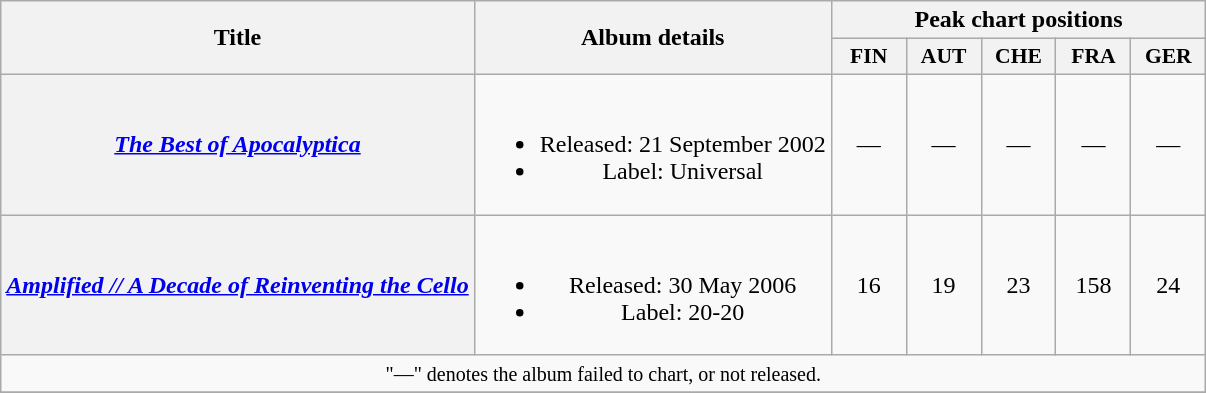<table class="wikitable plainrowheaders" style="text-align:center;">
<tr>
<th scope="col" rowspan="2">Title</th>
<th scope="col" rowspan="2">Album details</th>
<th scope="col" colspan="5">Peak chart positions</th>
</tr>
<tr>
<th scope="col" style="width:3em;font-size:90%;">FIN<br></th>
<th scope="col" style="width:3em;font-size:90%;">AUT<br></th>
<th scope="col" style="width:3em;font-size:90%;">CHE<br></th>
<th scope="col" style="width:3em;font-size:90%;">FRA<br></th>
<th scope="col" style="width:3em;font-size:90%;">GER<br></th>
</tr>
<tr>
<th scope="row"><em><a href='#'>The Best of Apocalyptica</a></em></th>
<td><br><ul><li>Released: 21 September 2002</li><li>Label: Universal</li></ul></td>
<td>—</td>
<td>—</td>
<td>—</td>
<td>—</td>
<td>—</td>
</tr>
<tr>
<th scope="row"><em><a href='#'>Amplified // A Decade of Reinventing the Cello</a></em></th>
<td><br><ul><li>Released: 30 May 2006</li><li>Label: 20-20</li></ul></td>
<td>16</td>
<td>19</td>
<td>23</td>
<td>158</td>
<td>24</td>
</tr>
<tr>
<td align="center" colspan="18"><small>"—" denotes the album failed to chart, or not released.</small></td>
</tr>
<tr>
</tr>
</table>
